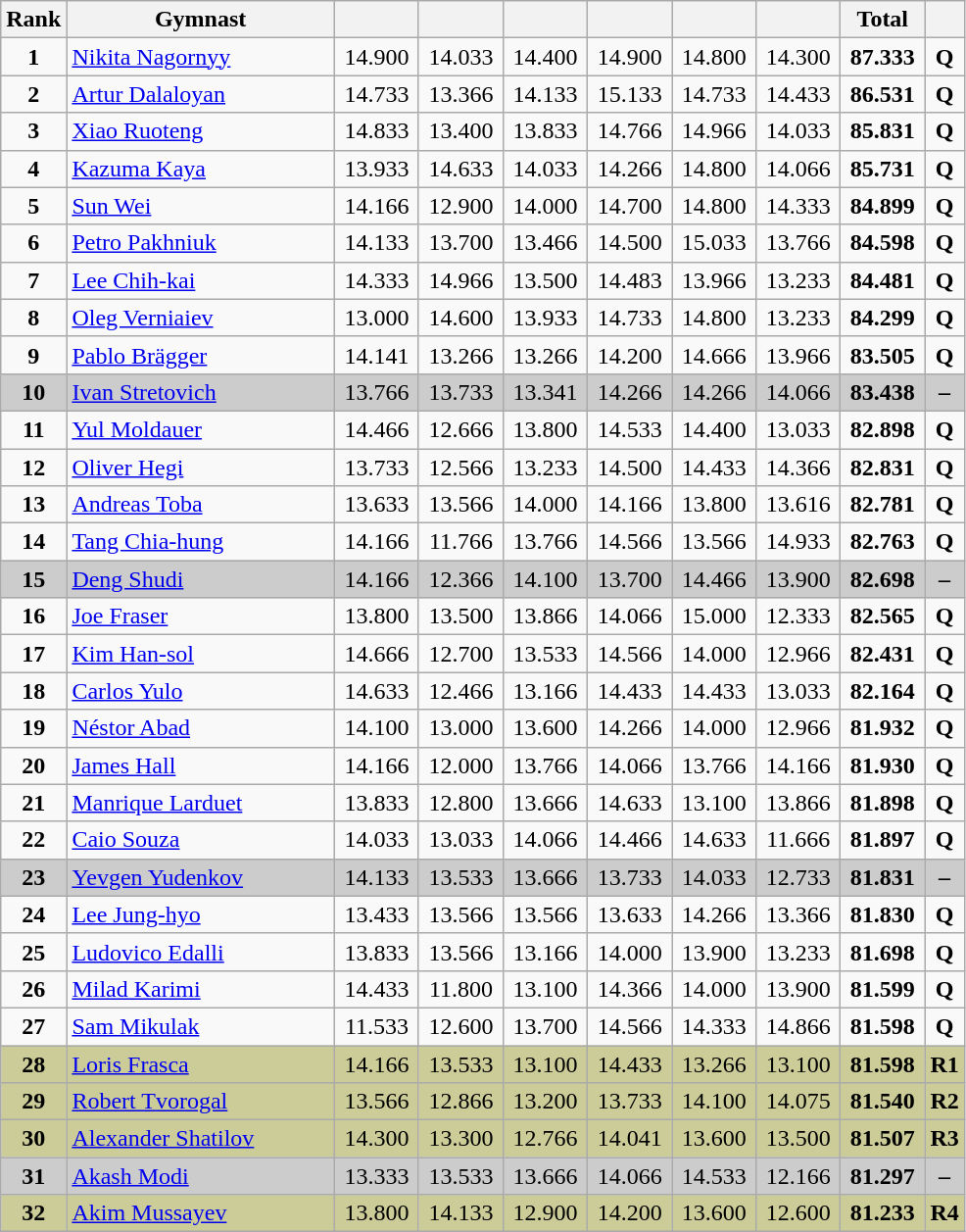<table class="wikitable sortable" style="text-align:center; font-size:100%">
<tr>
<th scope="col" style="width:15px;">Rank</th>
<th scope="col" style="width:175px;">Gymnast</th>
<th scope="col" style="width:50px;"></th>
<th scope="col" style="width:50px;"></th>
<th scope="col" style="width:50px;"></th>
<th scope="col" style="width:50px;"></th>
<th scope="col" style="width:50px;"></th>
<th scope="col" style="width:50px;"></th>
<th scope="col" style="width:50px;">Total</th>
<th scope="col" style="width:15px;"></th>
</tr>
<tr>
<td scope="row" style="text-align:center;"><strong>1</strong></td>
<td style="text-align:left;"> <a href='#'>Nikita Nagornyy</a></td>
<td>14.900</td>
<td>14.033</td>
<td>14.400</td>
<td>14.900</td>
<td>14.800</td>
<td>14.300</td>
<td><strong>87.333</strong></td>
<td><strong>Q</strong></td>
</tr>
<tr>
<td scope="row" style="text-align:center;"><strong>2</strong></td>
<td style="text-align:left;"> <a href='#'>Artur Dalaloyan</a></td>
<td>14.733</td>
<td>13.366</td>
<td>14.133</td>
<td>15.133</td>
<td>14.733</td>
<td>14.433</td>
<td><strong>86.531</strong></td>
<td><strong>Q</strong></td>
</tr>
<tr>
<td scope="row" style="text-align:center;"><strong>3</strong></td>
<td style="text-align:left;"> <a href='#'>Xiao Ruoteng</a></td>
<td>14.833</td>
<td>13.400</td>
<td>13.833</td>
<td>14.766</td>
<td>14.966</td>
<td>14.033</td>
<td><strong>85.831</strong></td>
<td><strong>Q</strong></td>
</tr>
<tr>
<td scope="row" style="text-align:center;"><strong>4</strong></td>
<td style="text-align:left;"> <a href='#'>Kazuma Kaya</a></td>
<td>13.933</td>
<td>14.633</td>
<td>14.033</td>
<td>14.266</td>
<td>14.800</td>
<td>14.066</td>
<td><strong>85.731</strong></td>
<td><strong>Q</strong></td>
</tr>
<tr>
<td scope="row" style="text-align:center;"><strong>5</strong></td>
<td style="text-align:left;"> <a href='#'>Sun Wei</a></td>
<td>14.166</td>
<td>12.900</td>
<td>14.000</td>
<td>14.700</td>
<td>14.800</td>
<td>14.333</td>
<td><strong>84.899</strong></td>
<td><strong>Q</strong></td>
</tr>
<tr>
<td scope="row" style="text-align:center;"><strong>6</strong></td>
<td style="text-align:left;"> <a href='#'>Petro Pakhniuk</a></td>
<td>14.133</td>
<td>13.700</td>
<td>13.466</td>
<td>14.500</td>
<td>15.033</td>
<td>13.766</td>
<td><strong>84.598</strong></td>
<td><strong>Q</strong></td>
</tr>
<tr>
<td scope="row" style="text-align:center;"><strong>7</strong></td>
<td style="text-align:left;"> <a href='#'>Lee Chih-kai</a></td>
<td>14.333</td>
<td>14.966</td>
<td>13.500</td>
<td>14.483</td>
<td>13.966</td>
<td>13.233</td>
<td><strong>84.481</strong></td>
<td><strong>Q</strong></td>
</tr>
<tr>
<td scope="row" style="text-align:center;"><strong>8</strong></td>
<td style="text-align:left;"> <a href='#'>Oleg Verniaiev</a></td>
<td>13.000</td>
<td>14.600</td>
<td>13.933</td>
<td>14.733</td>
<td>14.800</td>
<td>13.233</td>
<td><strong>84.299</strong></td>
<td><strong>Q</strong></td>
</tr>
<tr>
<td scope="row" style="text-align:center;"><strong>9</strong></td>
<td style="text-align:left;"> <a href='#'>Pablo Brägger</a></td>
<td>14.141</td>
<td>13.266</td>
<td>13.266</td>
<td>14.200</td>
<td>14.666</td>
<td>13.966</td>
<td><strong>83.505</strong></td>
<td><strong>Q</strong></td>
</tr>
<tr style="background:#cccccc;">
<td scope="row" style="text-align:center;"><strong>10</strong></td>
<td style="text-align:left;"> <a href='#'>Ivan Stretovich</a></td>
<td>13.766</td>
<td>13.733</td>
<td>13.341</td>
<td>14.266</td>
<td>14.266</td>
<td>14.066</td>
<td><strong>83.438</strong></td>
<td><strong>–</strong></td>
</tr>
<tr>
<td scope="row" style="text-align:center;"><strong>11</strong></td>
<td style="text-align:left;"> <a href='#'>Yul Moldauer</a></td>
<td>14.466</td>
<td>12.666</td>
<td>13.800</td>
<td>14.533</td>
<td>14.400</td>
<td>13.033</td>
<td><strong>82.898</strong></td>
<td><strong>Q</strong></td>
</tr>
<tr>
<td scope="row" style="text-align:center;"><strong>12</strong></td>
<td style="text-align:left;"> <a href='#'>Oliver Hegi</a></td>
<td>13.733</td>
<td>12.566</td>
<td>13.233</td>
<td>14.500</td>
<td>14.433</td>
<td>14.366</td>
<td><strong>82.831</strong></td>
<td><strong>Q</strong></td>
</tr>
<tr>
<td scope="row" style="text-align:center;"><strong>13</strong></td>
<td style="text-align:left;"> <a href='#'>Andreas Toba</a></td>
<td>13.633</td>
<td>13.566</td>
<td>14.000</td>
<td>14.166</td>
<td>13.800</td>
<td>13.616</td>
<td><strong>82.781</strong></td>
<td><strong>Q</strong></td>
</tr>
<tr>
<td scope="row" style="text-align:center;"><strong>14</strong></td>
<td style="text-align:left;"> <a href='#'>Tang Chia-hung</a></td>
<td>14.166</td>
<td>11.766</td>
<td>13.766</td>
<td>14.566</td>
<td>13.566</td>
<td>14.933</td>
<td><strong>82.763</strong></td>
<td><strong>Q</strong></td>
</tr>
<tr style="background:#cccccc;">
<td scope="row" style="text-align:center;"><strong>15</strong></td>
<td style="text-align:left;"> <a href='#'>Deng Shudi</a></td>
<td>14.166</td>
<td>12.366</td>
<td>14.100</td>
<td>13.700</td>
<td>14.466</td>
<td>13.900</td>
<td><strong>82.698</strong></td>
<td><strong>–</strong></td>
</tr>
<tr>
<td scope="row" style="text-align:center;"><strong>16</strong></td>
<td style="text-align:left;"> <a href='#'>Joe Fraser</a></td>
<td>13.800</td>
<td>13.500</td>
<td>13.866</td>
<td>14.066</td>
<td>15.000</td>
<td>12.333</td>
<td><strong>82.565</strong></td>
<td><strong>Q</strong></td>
</tr>
<tr>
<td scope="row" style="text-align:center;"><strong>17</strong></td>
<td style="text-align:left;"> <a href='#'>Kim Han-sol</a></td>
<td>14.666</td>
<td>12.700</td>
<td>13.533</td>
<td>14.566</td>
<td>14.000</td>
<td>12.966</td>
<td><strong>82.431</strong></td>
<td><strong>Q</strong></td>
</tr>
<tr>
<td scope="row" style="text-align:center;"><strong>18</strong></td>
<td style="text-align:left;"> <a href='#'>Carlos Yulo</a></td>
<td>14.633</td>
<td>12.466</td>
<td>13.166</td>
<td>14.433</td>
<td>14.433</td>
<td>13.033</td>
<td><strong>82.164</strong></td>
<td><strong>Q</strong></td>
</tr>
<tr>
<td scope="row" style="text-align:center;"><strong>19</strong></td>
<td style="text-align:left;"> <a href='#'>Néstor Abad</a></td>
<td>14.100</td>
<td>13.000</td>
<td>13.600</td>
<td>14.266</td>
<td>14.000</td>
<td>12.966</td>
<td><strong>81.932</strong></td>
<td><strong>Q</strong></td>
</tr>
<tr>
<td scope="row" style="text-align:center;"><strong>20</strong></td>
<td style="text-align:left;"> <a href='#'>James Hall</a></td>
<td>14.166</td>
<td>12.000</td>
<td>13.766</td>
<td>14.066</td>
<td>13.766</td>
<td>14.166</td>
<td><strong>81.930</strong></td>
<td><strong>Q</strong></td>
</tr>
<tr>
<td scope="row" style="text-align:center;"><strong>21</strong></td>
<td style="text-align:left;"> <a href='#'>Manrique Larduet</a></td>
<td>13.833</td>
<td>12.800</td>
<td>13.666</td>
<td>14.633</td>
<td>13.100</td>
<td>13.866</td>
<td><strong>81.898</strong></td>
<td><strong>Q</strong></td>
</tr>
<tr>
<td scope="row" style="text-align:center;"><strong>22</strong></td>
<td style="text-align:left;"> <a href='#'>Caio Souza</a></td>
<td>14.033</td>
<td>13.033</td>
<td>14.066</td>
<td>14.466</td>
<td>14.633</td>
<td>11.666</td>
<td><strong>81.897</strong></td>
<td><strong>Q</strong></td>
</tr>
<tr style="background:#cccccc;">
<td scope="row" style="text-align:center;"><strong>23</strong></td>
<td style="text-align:left;"> <a href='#'>Yevgen Yudenkov</a></td>
<td>14.133</td>
<td>13.533</td>
<td>13.666</td>
<td>13.733</td>
<td>14.033</td>
<td>12.733</td>
<td><strong>81.831</strong></td>
<td><strong>–</strong></td>
</tr>
<tr>
<td scope="row" style="text-align:center;"><strong>24</strong></td>
<td style="text-align:left;"> <a href='#'>Lee Jung-hyo</a></td>
<td>13.433</td>
<td>13.566</td>
<td>13.566</td>
<td>13.633</td>
<td>14.266</td>
<td>13.366</td>
<td><strong>81.830</strong></td>
<td><strong>Q</strong></td>
</tr>
<tr>
<td scope="row" style="text-align:center;"><strong>25</strong></td>
<td style="text-align:left;"> <a href='#'>Ludovico Edalli</a></td>
<td>13.833</td>
<td>13.566</td>
<td>13.166</td>
<td>14.000</td>
<td>13.900</td>
<td>13.233</td>
<td><strong>81.698</strong></td>
<td><strong>Q</strong></td>
</tr>
<tr>
<td scope="row" style="text-align:center;"><strong>26</strong></td>
<td style="text-align:left;"> <a href='#'>Milad Karimi</a></td>
<td>14.433</td>
<td>11.800</td>
<td>13.100</td>
<td>14.366</td>
<td>14.000</td>
<td>13.900</td>
<td><strong>81.599</strong></td>
<td><strong>Q</strong></td>
</tr>
<tr>
<td scope="row" style="text-align:center;"><strong>27</strong></td>
<td style="text-align:left;"> <a href='#'>Sam Mikulak</a></td>
<td>11.533</td>
<td>12.600</td>
<td>13.700</td>
<td>14.566</td>
<td>14.333</td>
<td>14.866</td>
<td><strong>81.598</strong></td>
<td><strong>Q</strong></td>
</tr>
<tr style="background:#cccc99;">
<td scope="row" style="text-align:center;"><strong>28</strong></td>
<td style="text-align:left;"> <a href='#'>Loris Frasca</a></td>
<td>14.166</td>
<td>13.533</td>
<td>13.100</td>
<td>14.433</td>
<td>13.266</td>
<td>13.100</td>
<td><strong>81.598</strong></td>
<td><strong>R1</strong></td>
</tr>
<tr style="background:#cccc99;">
<td scope="row" style="text-align:center;"><strong>29</strong></td>
<td style="text-align:left;"> <a href='#'>Robert Tvorogal</a></td>
<td>13.566</td>
<td>12.866</td>
<td>13.200</td>
<td>13.733</td>
<td>14.100</td>
<td>14.075</td>
<td><strong>81.540</strong></td>
<td><strong>R2</strong></td>
</tr>
<tr style="background:#cccc99;">
<td scope="row" style="text-align:center;"><strong>30</strong></td>
<td style="text-align:left;"> <a href='#'>Alexander Shatilov</a></td>
<td>14.300</td>
<td>13.300</td>
<td>12.766</td>
<td>14.041</td>
<td>13.600</td>
<td>13.500</td>
<td><strong>81.507</strong></td>
<td><strong>R3</strong></td>
</tr>
<tr style="background:#cccccc;">
<td scope="row" style="text-align:center;"><strong>31</strong></td>
<td style="text-align:left;"> <a href='#'>Akash Modi</a></td>
<td>13.333</td>
<td>13.533</td>
<td>13.666</td>
<td>14.066</td>
<td>14.533</td>
<td>12.166</td>
<td><strong>81.297</strong></td>
<td><strong>–</strong></td>
</tr>
<tr style="background:#cccc99;">
<td scope="row" style="text-align:center;"><strong>32</strong></td>
<td style="text-align:left;"> <a href='#'>Akim Mussayev</a></td>
<td>13.800</td>
<td>14.133</td>
<td>12.900</td>
<td>14.200</td>
<td>13.600</td>
<td>12.600</td>
<td><strong>81.233</strong></td>
<td><strong>R4</strong></td>
</tr>
</table>
